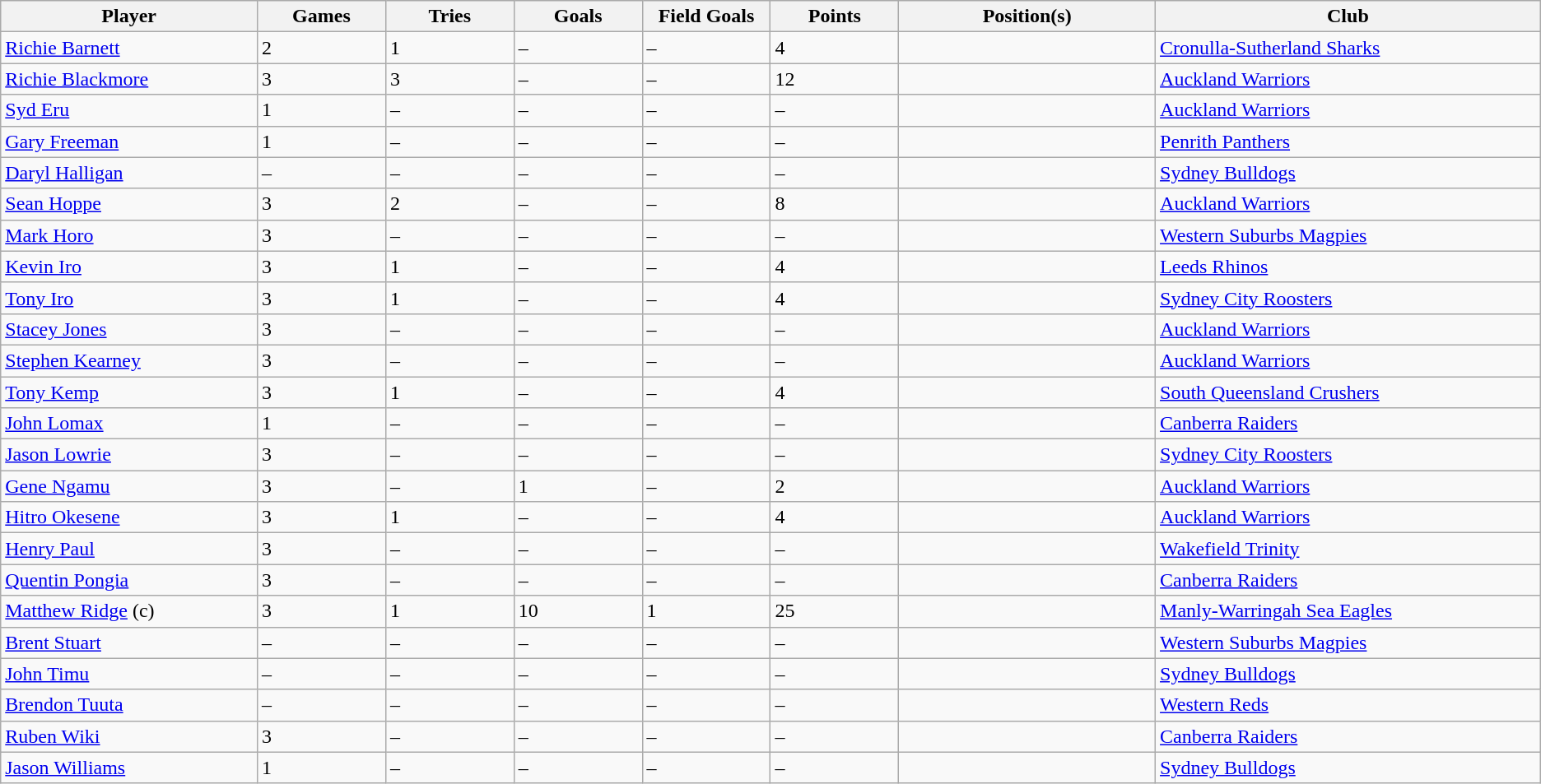<table class="wikitable sortable">
<tr>
<th width=10%>Player</th>
<th width=5%>Games</th>
<th width=5%>Tries</th>
<th width=5%>Goals</th>
<th width=5%>Field Goals</th>
<th width=5%>Points</th>
<th width=10%>Position(s)</th>
<th width=15%>Club</th>
</tr>
<tr>
<td><a href='#'>Richie Barnett</a></td>
<td>2</td>
<td>1</td>
<td>–</td>
<td>–</td>
<td>4</td>
<td></td>
<td> <a href='#'>Cronulla-Sutherland Sharks</a></td>
</tr>
<tr>
<td><a href='#'>Richie Blackmore</a></td>
<td>3</td>
<td>3</td>
<td>–</td>
<td>–</td>
<td>12</td>
<td></td>
<td> <a href='#'>Auckland Warriors</a></td>
</tr>
<tr>
<td><a href='#'>Syd Eru</a></td>
<td>1</td>
<td>–</td>
<td>–</td>
<td>–</td>
<td>–</td>
<td></td>
<td> <a href='#'>Auckland Warriors</a></td>
</tr>
<tr>
<td><a href='#'>Gary Freeman</a></td>
<td>1</td>
<td>–</td>
<td>–</td>
<td>–</td>
<td>–</td>
<td></td>
<td> <a href='#'>Penrith Panthers</a></td>
</tr>
<tr>
<td><a href='#'>Daryl Halligan</a></td>
<td>–</td>
<td>–</td>
<td>–</td>
<td>–</td>
<td>–</td>
<td></td>
<td> <a href='#'>Sydney Bulldogs</a></td>
</tr>
<tr>
<td><a href='#'>Sean Hoppe</a></td>
<td>3</td>
<td>2</td>
<td>–</td>
<td>–</td>
<td>8</td>
<td></td>
<td> <a href='#'>Auckland Warriors</a></td>
</tr>
<tr>
<td><a href='#'>Mark Horo</a></td>
<td>3</td>
<td>–</td>
<td>–</td>
<td>–</td>
<td>–</td>
<td></td>
<td> <a href='#'>Western Suburbs Magpies</a></td>
</tr>
<tr>
<td><a href='#'>Kevin Iro</a></td>
<td>3</td>
<td>1</td>
<td>–</td>
<td>–</td>
<td>4</td>
<td></td>
<td> <a href='#'>Leeds Rhinos</a></td>
</tr>
<tr>
<td><a href='#'>Tony Iro</a></td>
<td>3</td>
<td>1</td>
<td>–</td>
<td>–</td>
<td>4</td>
<td></td>
<td> <a href='#'>Sydney City Roosters</a></td>
</tr>
<tr>
<td><a href='#'>Stacey Jones</a></td>
<td>3</td>
<td>–</td>
<td>–</td>
<td>–</td>
<td>–</td>
<td></td>
<td> <a href='#'>Auckland Warriors</a></td>
</tr>
<tr>
<td><a href='#'>Stephen Kearney</a></td>
<td>3</td>
<td>–</td>
<td>–</td>
<td>–</td>
<td>–</td>
<td></td>
<td> <a href='#'>Auckland Warriors</a></td>
</tr>
<tr>
<td><a href='#'>Tony Kemp</a></td>
<td>3</td>
<td>1</td>
<td>–</td>
<td>–</td>
<td>4</td>
<td></td>
<td> <a href='#'>South Queensland Crushers</a></td>
</tr>
<tr>
<td><a href='#'>John Lomax</a></td>
<td>1</td>
<td>–</td>
<td>–</td>
<td>–</td>
<td>–</td>
<td></td>
<td> <a href='#'>Canberra Raiders</a></td>
</tr>
<tr>
<td><a href='#'>Jason Lowrie</a></td>
<td>3</td>
<td>–</td>
<td>–</td>
<td>–</td>
<td>–</td>
<td></td>
<td> <a href='#'>Sydney City Roosters</a></td>
</tr>
<tr>
<td><a href='#'>Gene Ngamu</a></td>
<td>3</td>
<td>–</td>
<td>1</td>
<td>–</td>
<td>2</td>
<td></td>
<td> <a href='#'>Auckland Warriors</a></td>
</tr>
<tr>
<td><a href='#'>Hitro Okesene</a></td>
<td>3</td>
<td>1</td>
<td>–</td>
<td>–</td>
<td>4</td>
<td></td>
<td> <a href='#'>Auckland Warriors</a></td>
</tr>
<tr>
<td><a href='#'>Henry Paul</a></td>
<td>3</td>
<td>–</td>
<td>–</td>
<td>–</td>
<td>–</td>
<td></td>
<td> <a href='#'>Wakefield Trinity</a></td>
</tr>
<tr>
<td><a href='#'>Quentin Pongia</a></td>
<td>3</td>
<td>–</td>
<td>–</td>
<td>–</td>
<td>–</td>
<td></td>
<td> <a href='#'>Canberra Raiders</a></td>
</tr>
<tr>
<td><a href='#'>Matthew Ridge</a> (c)</td>
<td>3</td>
<td>1</td>
<td>10</td>
<td>1</td>
<td>25</td>
<td></td>
<td> <a href='#'>Manly-Warringah Sea Eagles</a></td>
</tr>
<tr>
<td><a href='#'>Brent Stuart</a></td>
<td>–</td>
<td>–</td>
<td>–</td>
<td>–</td>
<td>–</td>
<td></td>
<td> <a href='#'>Western Suburbs Magpies</a></td>
</tr>
<tr>
<td><a href='#'>John Timu</a></td>
<td>–</td>
<td>–</td>
<td>–</td>
<td>–</td>
<td>–</td>
<td></td>
<td> <a href='#'>Sydney Bulldogs</a></td>
</tr>
<tr>
<td><a href='#'>Brendon Tuuta</a></td>
<td>–</td>
<td>–</td>
<td>–</td>
<td>–</td>
<td>–</td>
<td></td>
<td> <a href='#'>Western Reds</a></td>
</tr>
<tr>
<td><a href='#'>Ruben Wiki</a></td>
<td>3</td>
<td>–</td>
<td>–</td>
<td>–</td>
<td>–</td>
<td></td>
<td> <a href='#'>Canberra Raiders</a></td>
</tr>
<tr>
<td><a href='#'>Jason Williams</a></td>
<td>1</td>
<td>–</td>
<td>–</td>
<td>–</td>
<td>–</td>
<td></td>
<td> <a href='#'>Sydney Bulldogs</a></td>
</tr>
</table>
